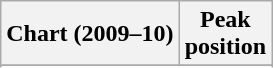<table class="wikitable sortable">
<tr>
<th>Chart (2009–10)</th>
<th>Peak<br>position</th>
</tr>
<tr>
</tr>
<tr>
</tr>
<tr>
</tr>
<tr>
</tr>
<tr>
</tr>
<tr>
</tr>
<tr>
</tr>
</table>
